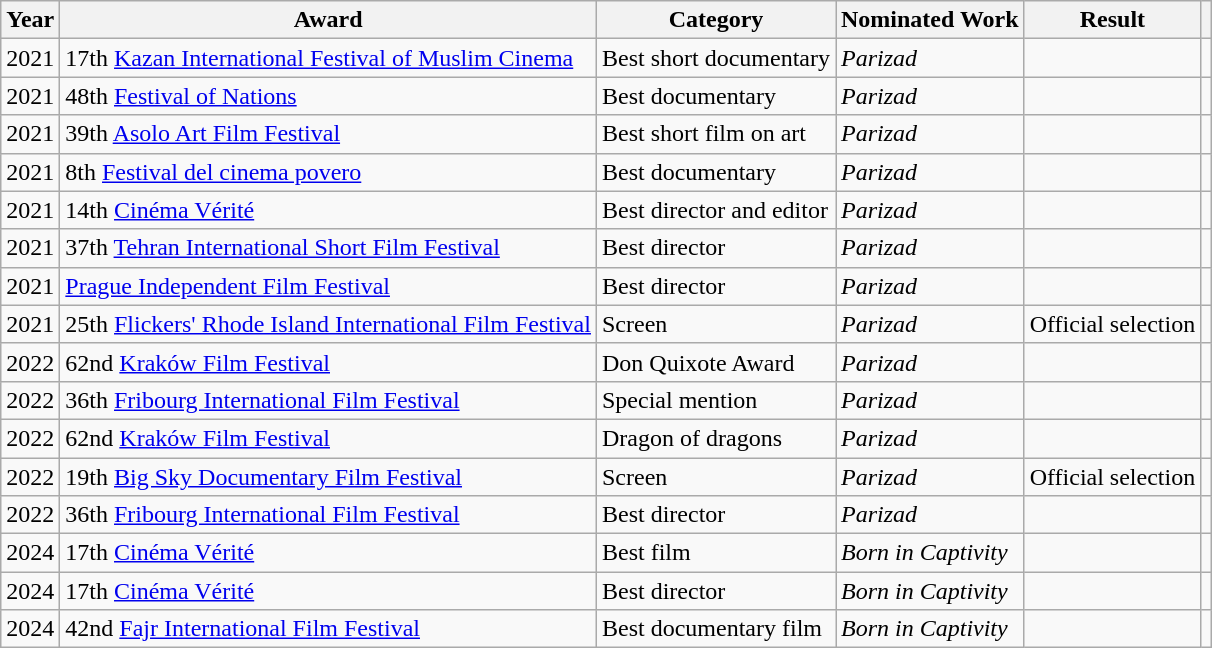<table class="wikitable sortable">
<tr>
<th>Year</th>
<th>Award</th>
<th>Category</th>
<th>Nominated Work</th>
<th>Result</th>
<th></th>
</tr>
<tr>
<td>2021</td>
<td>17th <a href='#'>Kazan International Festival of Muslim Cinema</a></td>
<td>Best short documentary</td>
<td><em>Parizad</em></td>
<td></td>
<td></td>
</tr>
<tr>
<td>2021</td>
<td>48th <a href='#'>Festival of Nations</a></td>
<td>Best documentary</td>
<td><em>Parizad</em></td>
<td></td>
<td></td>
</tr>
<tr>
<td>2021</td>
<td>39th <a href='#'>Asolo Art Film Festival</a></td>
<td>Best short film on art</td>
<td><em>Parizad</em></td>
<td></td>
<td></td>
</tr>
<tr>
<td>2021</td>
<td>8th <a href='#'>Festival del cinema povero</a></td>
<td>Best documentary</td>
<td><em>Parizad</em></td>
<td></td>
<td></td>
</tr>
<tr>
<td>2021</td>
<td>14th <a href='#'>Cinéma Vérité</a></td>
<td>Best director and editor</td>
<td><em>Parizad</em></td>
<td></td>
<td></td>
</tr>
<tr>
<td>2021</td>
<td>37th <a href='#'>Tehran International Short Film Festival</a></td>
<td>Best director</td>
<td><em>Parizad</em></td>
<td></td>
<td></td>
</tr>
<tr>
<td>2021</td>
<td><a href='#'>Prague Independent Film Festival</a></td>
<td>Best director</td>
<td><em>Parizad</em></td>
<td></td>
<td></td>
</tr>
<tr>
<td>2021</td>
<td>25th <a href='#'>Flickers' Rhode Island International Film Festival</a></td>
<td>Screen</td>
<td><em>Parizad</em></td>
<td>Official selection</td>
<td></td>
</tr>
<tr>
<td>2022</td>
<td>62nd <a href='#'>Kraków Film Festival</a></td>
<td>Don Quixote Award</td>
<td><em>Parizad</em></td>
<td></td>
<td></td>
</tr>
<tr>
<td>2022</td>
<td>36th <a href='#'>Fribourg International Film Festival</a></td>
<td>Special mention</td>
<td><em>Parizad</em></td>
<td></td>
<td></td>
</tr>
<tr>
<td>2022</td>
<td>62nd <a href='#'>Kraków Film Festival</a></td>
<td>Dragon of dragons</td>
<td><em>Parizad</em></td>
<td></td>
<td></td>
</tr>
<tr>
<td>2022</td>
<td>19th <a href='#'>Big Sky Documentary Film Festival</a></td>
<td>Screen</td>
<td><em>Parizad</em></td>
<td>Official selection</td>
<td></td>
</tr>
<tr>
<td>2022</td>
<td>36th <a href='#'>Fribourg International Film Festival</a></td>
<td>Best director</td>
<td><em>Parizad</em></td>
<td></td>
<td></td>
</tr>
<tr>
<td>2024</td>
<td>17th <a href='#'>Cinéma Vérité</a></td>
<td>Best film</td>
<td><em>Born in Captivity</em></td>
<td></td>
<td></td>
</tr>
<tr>
<td>2024</td>
<td>17th <a href='#'>Cinéma Vérité</a></td>
<td>Best director</td>
<td><em>Born in Captivity</em></td>
<td></td>
<td></td>
</tr>
<tr>
<td>2024</td>
<td>42nd <a href='#'>Fajr International Film Festival</a></td>
<td>Best documentary film</td>
<td><em>Born in Captivity</em></td>
<td></td>
<td></td>
</tr>
</table>
